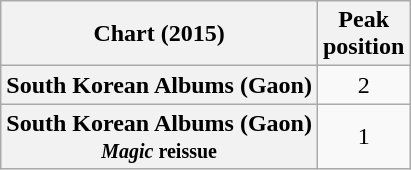<table class="wikitable plainrowheaders" style="text-align:center">
<tr>
<th scope="col">Chart (2015)</th>
<th scope="col">Peak<br>position</th>
</tr>
<tr>
<th scope="row">South Korean Albums (Gaon)</th>
<td>2</td>
</tr>
<tr>
<th scope="row">South Korean Albums (Gaon)<br><small><em>Magic</em> reissue</small></th>
<td>1</td>
</tr>
</table>
